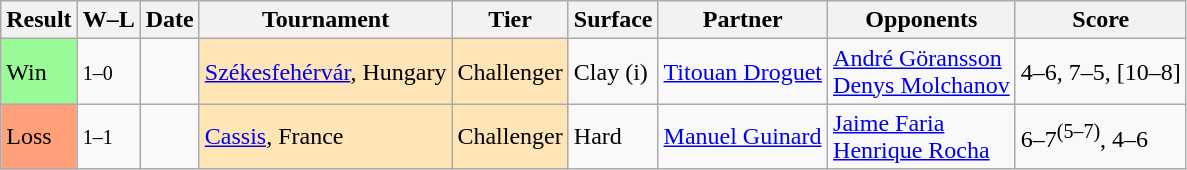<table class="sortable wikitable">
<tr>
<th>Result</th>
<th class="unsortable">W–L</th>
<th>Date</th>
<th>Tournament</th>
<th>Tier</th>
<th>Surface</th>
<th>Partner</th>
<th>Opponents</th>
<th class="unsortable">Score</th>
</tr>
<tr>
<td bgcolor=98FB98>Win</td>
<td><small>1–0</small></td>
<td><a href='#'></a></td>
<td style="background:moccasin;"><a href='#'>Székesfehérvár</a>, Hungary</td>
<td style="background:moccasin;">Challenger</td>
<td>Clay (i)</td>
<td> <a href='#'>Titouan Droguet</a></td>
<td> <a href='#'>André Göransson</a><br> <a href='#'>Denys Molchanov</a></td>
<td>4–6, 7–5, [10–8]</td>
</tr>
<tr>
<td bgcolor=FFA07A>Loss</td>
<td><small>1–1</small></td>
<td><a href='#'></a></td>
<td style="background:moccasin;"><a href='#'>Cassis</a>, France</td>
<td style="background:moccasin;">Challenger</td>
<td>Hard</td>
<td> <a href='#'>Manuel Guinard</a></td>
<td> <a href='#'>Jaime Faria</a><br> <a href='#'>Henrique Rocha</a></td>
<td>6–7<sup>(5–7)</sup>, 4–6</td>
</tr>
</table>
